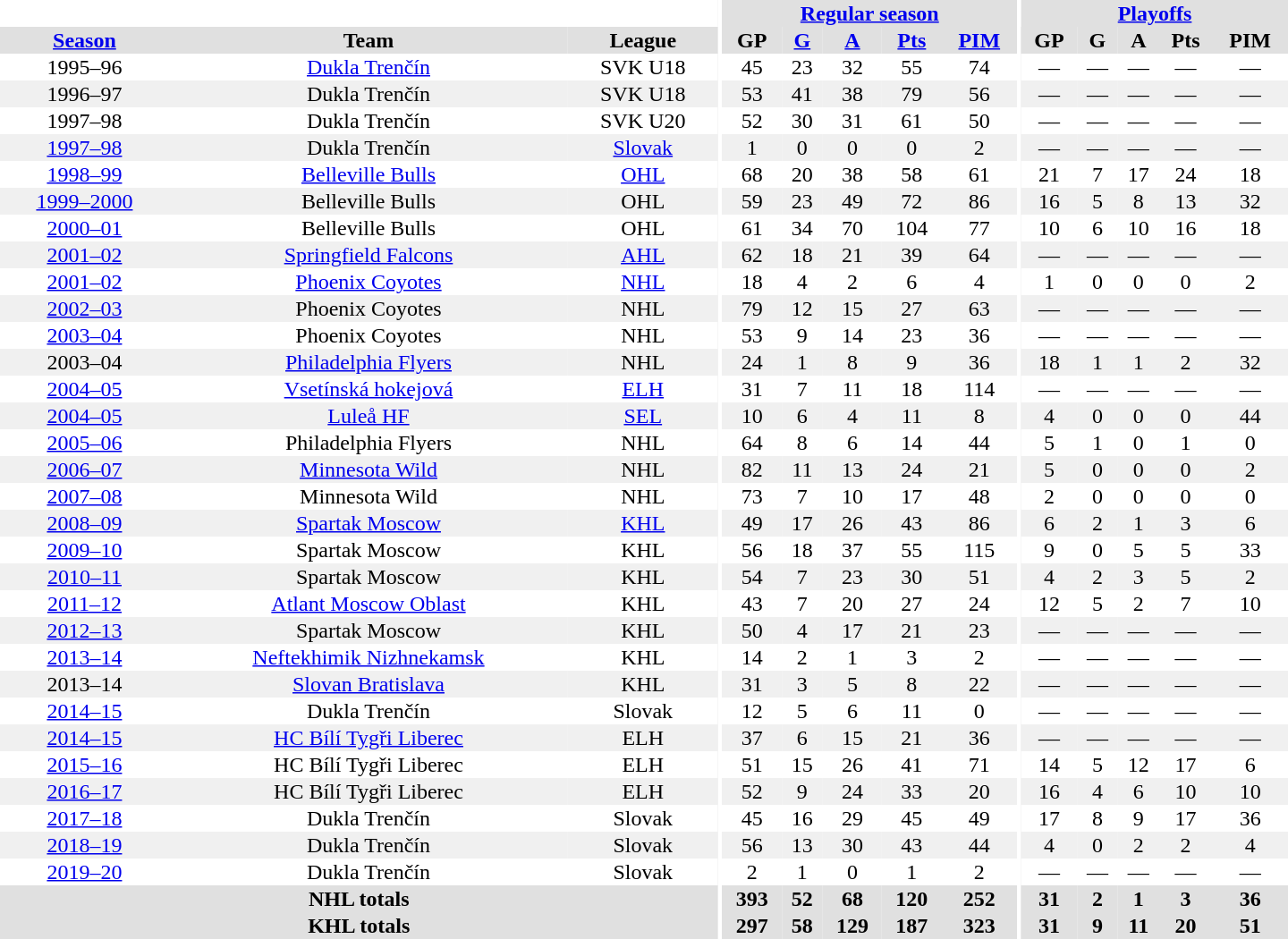<table border="0" cellpadding="1" cellspacing="0" style="text-align:center; width:60em">
<tr bgcolor="#e0e0e0">
<th colspan="3" bgcolor="#ffffff"></th>
<th rowspan="99" bgcolor="#ffffff"></th>
<th colspan="5"><a href='#'>Regular season</a></th>
<th rowspan="99" bgcolor="#ffffff"></th>
<th colspan="5"><a href='#'>Playoffs</a></th>
</tr>
<tr bgcolor="#e0e0e0">
<th><a href='#'>Season</a></th>
<th>Team</th>
<th>League</th>
<th>GP</th>
<th><a href='#'>G</a></th>
<th><a href='#'>A</a></th>
<th><a href='#'>Pts</a></th>
<th><a href='#'>PIM</a></th>
<th>GP</th>
<th>G</th>
<th>A</th>
<th>Pts</th>
<th>PIM</th>
</tr>
<tr>
<td>1995–96</td>
<td><a href='#'>Dukla Trenčín</a></td>
<td>SVK U18</td>
<td>45</td>
<td>23</td>
<td>32</td>
<td>55</td>
<td>74</td>
<td>—</td>
<td>—</td>
<td>—</td>
<td>—</td>
<td>—</td>
</tr>
<tr bgcolor="#f0f0f0">
<td>1996–97</td>
<td>Dukla Trenčín</td>
<td>SVK U18</td>
<td>53</td>
<td>41</td>
<td>38</td>
<td>79</td>
<td>56</td>
<td>—</td>
<td>—</td>
<td>—</td>
<td>—</td>
<td>—</td>
</tr>
<tr>
<td>1997–98</td>
<td>Dukla Trenčín</td>
<td>SVK U20</td>
<td>52</td>
<td>30</td>
<td>31</td>
<td>61</td>
<td>50</td>
<td>—</td>
<td>—</td>
<td>—</td>
<td>—</td>
<td>—</td>
</tr>
<tr bgcolor="#f0f0f0">
<td><a href='#'>1997–98</a></td>
<td>Dukla Trenčín</td>
<td><a href='#'>Slovak</a></td>
<td>1</td>
<td>0</td>
<td>0</td>
<td>0</td>
<td>2</td>
<td>—</td>
<td>—</td>
<td>—</td>
<td>—</td>
<td>—</td>
</tr>
<tr>
<td><a href='#'>1998–99</a></td>
<td><a href='#'>Belleville Bulls</a></td>
<td><a href='#'>OHL</a></td>
<td>68</td>
<td>20</td>
<td>38</td>
<td>58</td>
<td>61</td>
<td>21</td>
<td>7</td>
<td>17</td>
<td>24</td>
<td>18</td>
</tr>
<tr bgcolor="#f0f0f0">
<td><a href='#'>1999–2000</a></td>
<td>Belleville Bulls</td>
<td>OHL</td>
<td>59</td>
<td>23</td>
<td>49</td>
<td>72</td>
<td>86</td>
<td>16</td>
<td>5</td>
<td>8</td>
<td>13</td>
<td>32</td>
</tr>
<tr>
<td><a href='#'>2000–01</a></td>
<td>Belleville Bulls</td>
<td>OHL</td>
<td>61</td>
<td>34</td>
<td>70</td>
<td>104</td>
<td>77</td>
<td>10</td>
<td>6</td>
<td>10</td>
<td>16</td>
<td>18</td>
</tr>
<tr bgcolor="#f0f0f0">
<td><a href='#'>2001–02</a></td>
<td><a href='#'>Springfield Falcons</a></td>
<td><a href='#'>AHL</a></td>
<td>62</td>
<td>18</td>
<td>21</td>
<td>39</td>
<td>64</td>
<td>—</td>
<td>—</td>
<td>—</td>
<td>—</td>
<td>—</td>
</tr>
<tr>
<td><a href='#'>2001–02</a></td>
<td><a href='#'>Phoenix Coyotes</a></td>
<td><a href='#'>NHL</a></td>
<td>18</td>
<td>4</td>
<td>2</td>
<td>6</td>
<td>4</td>
<td>1</td>
<td>0</td>
<td>0</td>
<td>0</td>
<td>2</td>
</tr>
<tr bgcolor="#f0f0f0">
<td><a href='#'>2002–03</a></td>
<td>Phoenix Coyotes</td>
<td>NHL</td>
<td>79</td>
<td>12</td>
<td>15</td>
<td>27</td>
<td>63</td>
<td>—</td>
<td>—</td>
<td>—</td>
<td>—</td>
<td>—</td>
</tr>
<tr>
<td><a href='#'>2003–04</a></td>
<td>Phoenix Coyotes</td>
<td>NHL</td>
<td>53</td>
<td>9</td>
<td>14</td>
<td>23</td>
<td>36</td>
<td>—</td>
<td>—</td>
<td>—</td>
<td>—</td>
<td>—</td>
</tr>
<tr bgcolor="#f0f0f0">
<td>2003–04</td>
<td><a href='#'>Philadelphia Flyers</a></td>
<td>NHL</td>
<td>24</td>
<td>1</td>
<td>8</td>
<td>9</td>
<td>36</td>
<td>18</td>
<td>1</td>
<td>1</td>
<td>2</td>
<td>32</td>
</tr>
<tr>
<td><a href='#'>2004–05</a></td>
<td><a href='#'>Vsetínská hokejová</a></td>
<td><a href='#'>ELH</a></td>
<td>31</td>
<td>7</td>
<td>11</td>
<td>18</td>
<td>114</td>
<td>—</td>
<td>—</td>
<td>—</td>
<td>—</td>
<td>—</td>
</tr>
<tr bgcolor="#f0f0f0">
<td><a href='#'>2004–05</a></td>
<td><a href='#'>Luleå HF</a></td>
<td><a href='#'>SEL</a></td>
<td>10</td>
<td>6</td>
<td>4</td>
<td>11</td>
<td>8</td>
<td>4</td>
<td>0</td>
<td>0</td>
<td>0</td>
<td>44</td>
</tr>
<tr>
<td><a href='#'>2005–06</a></td>
<td>Philadelphia Flyers</td>
<td>NHL</td>
<td>64</td>
<td>8</td>
<td>6</td>
<td>14</td>
<td>44</td>
<td>5</td>
<td>1</td>
<td>0</td>
<td>1</td>
<td>0</td>
</tr>
<tr bgcolor="#f0f0f0">
<td><a href='#'>2006–07</a></td>
<td><a href='#'>Minnesota Wild</a></td>
<td>NHL</td>
<td>82</td>
<td>11</td>
<td>13</td>
<td>24</td>
<td>21</td>
<td>5</td>
<td>0</td>
<td>0</td>
<td>0</td>
<td>2</td>
</tr>
<tr>
<td><a href='#'>2007–08</a></td>
<td>Minnesota Wild</td>
<td>NHL</td>
<td>73</td>
<td>7</td>
<td>10</td>
<td>17</td>
<td>48</td>
<td>2</td>
<td>0</td>
<td>0</td>
<td>0</td>
<td>0</td>
</tr>
<tr bgcolor="#f0f0f0">
<td><a href='#'>2008–09</a></td>
<td><a href='#'>Spartak Moscow</a></td>
<td><a href='#'>KHL</a></td>
<td>49</td>
<td>17</td>
<td>26</td>
<td>43</td>
<td>86</td>
<td>6</td>
<td>2</td>
<td>1</td>
<td>3</td>
<td>6</td>
</tr>
<tr>
<td><a href='#'>2009–10</a></td>
<td>Spartak Moscow</td>
<td>KHL</td>
<td>56</td>
<td>18</td>
<td>37</td>
<td>55</td>
<td>115</td>
<td>9</td>
<td>0</td>
<td>5</td>
<td>5</td>
<td>33</td>
</tr>
<tr bgcolor="#f0f0f0">
<td><a href='#'>2010–11</a></td>
<td>Spartak Moscow</td>
<td>KHL</td>
<td>54</td>
<td>7</td>
<td>23</td>
<td>30</td>
<td>51</td>
<td>4</td>
<td>2</td>
<td>3</td>
<td>5</td>
<td>2</td>
</tr>
<tr>
<td><a href='#'>2011–12</a></td>
<td><a href='#'>Atlant Moscow Oblast</a></td>
<td>KHL</td>
<td>43</td>
<td>7</td>
<td>20</td>
<td>27</td>
<td>24</td>
<td>12</td>
<td>5</td>
<td>2</td>
<td>7</td>
<td>10</td>
</tr>
<tr bgcolor="#f0f0f0">
<td><a href='#'>2012–13</a></td>
<td>Spartak Moscow</td>
<td>KHL</td>
<td>50</td>
<td>4</td>
<td>17</td>
<td>21</td>
<td>23</td>
<td>—</td>
<td>—</td>
<td>—</td>
<td>—</td>
<td>—</td>
</tr>
<tr>
<td><a href='#'>2013–14</a></td>
<td><a href='#'>Neftekhimik Nizhnekamsk</a></td>
<td>KHL</td>
<td>14</td>
<td>2</td>
<td>1</td>
<td>3</td>
<td>2</td>
<td>—</td>
<td>—</td>
<td>—</td>
<td>—</td>
<td>—</td>
</tr>
<tr bgcolor="#f0f0f0">
<td>2013–14</td>
<td><a href='#'>Slovan Bratislava</a></td>
<td>KHL</td>
<td>31</td>
<td>3</td>
<td>5</td>
<td>8</td>
<td>22</td>
<td>—</td>
<td>—</td>
<td>—</td>
<td>—</td>
<td>—</td>
</tr>
<tr>
<td><a href='#'>2014–15</a></td>
<td>Dukla Trenčín</td>
<td>Slovak</td>
<td>12</td>
<td>5</td>
<td>6</td>
<td>11</td>
<td>0</td>
<td>—</td>
<td>—</td>
<td>—</td>
<td>—</td>
<td>—</td>
</tr>
<tr bgcolor="#f0f0f0">
<td><a href='#'>2014–15</a></td>
<td><a href='#'>HC Bílí Tygři Liberec</a></td>
<td>ELH</td>
<td>37</td>
<td>6</td>
<td>15</td>
<td>21</td>
<td>36</td>
<td>—</td>
<td>—</td>
<td>—</td>
<td>—</td>
<td>—</td>
</tr>
<tr>
<td><a href='#'>2015–16</a></td>
<td>HC Bílí Tygři Liberec</td>
<td>ELH</td>
<td>51</td>
<td>15</td>
<td>26</td>
<td>41</td>
<td>71</td>
<td>14</td>
<td>5</td>
<td>12</td>
<td>17</td>
<td>6</td>
</tr>
<tr bgcolor="#f0f0f0">
<td><a href='#'>2016–17</a></td>
<td>HC Bílí Tygři Liberec</td>
<td>ELH</td>
<td>52</td>
<td>9</td>
<td>24</td>
<td>33</td>
<td>20</td>
<td>16</td>
<td>4</td>
<td>6</td>
<td>10</td>
<td>10</td>
</tr>
<tr>
<td><a href='#'>2017–18</a></td>
<td>Dukla Trenčín</td>
<td>Slovak</td>
<td>45</td>
<td>16</td>
<td>29</td>
<td>45</td>
<td>49</td>
<td>17</td>
<td>8</td>
<td>9</td>
<td>17</td>
<td>36</td>
</tr>
<tr bgcolor="#f0f0f0">
<td><a href='#'>2018–19</a></td>
<td>Dukla Trenčín</td>
<td>Slovak</td>
<td>56</td>
<td>13</td>
<td>30</td>
<td>43</td>
<td>44</td>
<td>4</td>
<td>0</td>
<td>2</td>
<td>2</td>
<td>4</td>
</tr>
<tr>
<td><a href='#'>2019–20</a></td>
<td>Dukla Trenčín</td>
<td>Slovak</td>
<td>2</td>
<td>1</td>
<td>0</td>
<td>1</td>
<td>2</td>
<td>—</td>
<td>—</td>
<td>—</td>
<td>—</td>
<td>—</td>
</tr>
<tr bgcolor="#e0e0e0">
<th colspan="3">NHL totals</th>
<th>393</th>
<th>52</th>
<th>68</th>
<th>120</th>
<th>252</th>
<th>31</th>
<th>2</th>
<th>1</th>
<th>3</th>
<th>36</th>
</tr>
<tr bgcolor="#e0e0e0">
<th colspan="3">KHL totals</th>
<th>297</th>
<th>58</th>
<th>129</th>
<th>187</th>
<th>323</th>
<th>31</th>
<th>9</th>
<th>11</th>
<th>20</th>
<th>51</th>
</tr>
</table>
